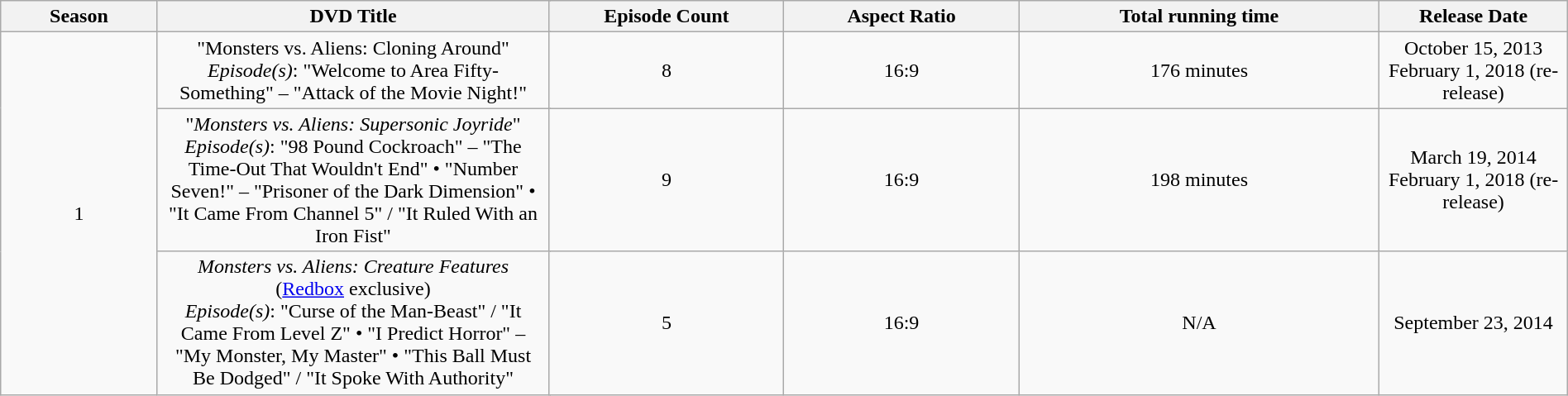<table class="wikitable" width="100%" style="vertical-align:top;">
<tr>
<th width="10%">Season</th>
<th colspan="2" width="25%">DVD Title</th>
<th width="15%">Episode Count</th>
<th width="15%">Aspect Ratio</th>
<th width="23%">Total running time</th>
<th width="12%">Release Date</th>
</tr>
<tr>
<td rowspan="3" align="center">1</td>
<td colspan="2" align="center">"Monsters vs. Aliens: Cloning Around" <br><em>Episode(s)</em>: "Welcome to Area Fifty-Something" – "Attack of the Movie Night!"</td>
<td rowspan="1" align="center">8</td>
<td rowspan="1" align="center">16:9</td>
<td align="center">176 minutes</td>
<td align="center">October 15, 2013<br>February 1, 2018 (re-release)</td>
</tr>
<tr>
<td colspan="2" align="center">"<em>Monsters vs. Aliens: Supersonic Joyride</em>"<br><em>Episode(s)</em>: "98 Pound Cockroach" – "The Time-Out That Wouldn't End" • "Number Seven!" – "Prisoner of the Dark Dimension" • "It Came From Channel 5" / "It Ruled With an Iron Fist"</td>
<td rowspan="1" align="center">9</td>
<td rowspan="1" align="center">16:9</td>
<td align="center">198 minutes</td>
<td align="center">March 19, 2014<br>February 1, 2018 (re-release)</td>
</tr>
<tr>
<td colspan="2" align="center"><em>Monsters vs. Aliens: Creature Features</em> (<a href='#'>Redbox</a> exclusive)<br><em>Episode(s)</em>: "Curse of the Man-Beast" / "It Came From Level Z" • "I Predict Horror" – "My Monster, My Master" • "This Ball Must Be Dodged" / "It Spoke With Authority"</td>
<td rowspan="1" align="center">5</td>
<td rowspan="1" align="center">16:9</td>
<td align="center">N/A</td>
<td align="center">September 23, 2014</td>
</tr>
</table>
